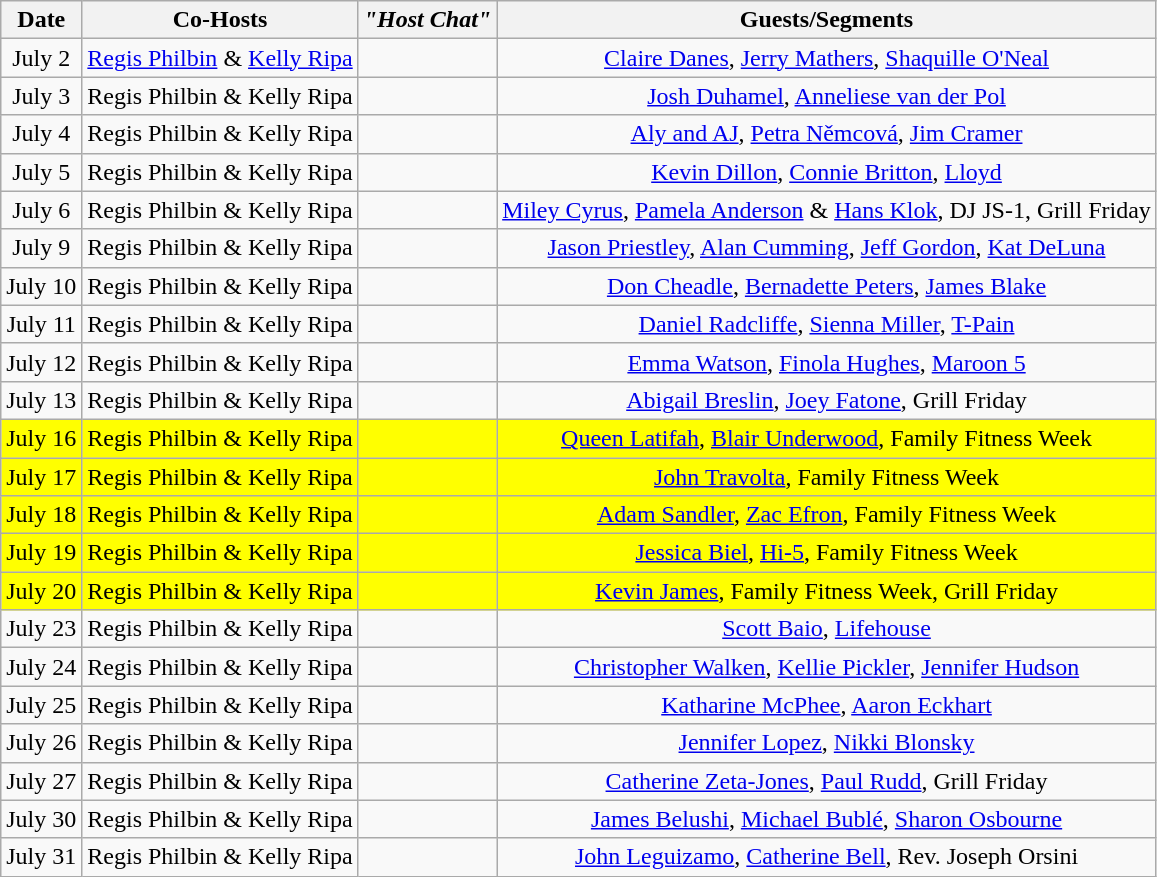<table class="wikitable sortable" border="1" style="text-align:center">
<tr>
<th>Date</th>
<th>Co-Hosts</th>
<th><em>"Host Chat"</em></th>
<th>Guests/Segments</th>
</tr>
<tr>
<td>July 2</td>
<td><a href='#'>Regis Philbin</a> & <a href='#'>Kelly Ripa</a></td>
<td></td>
<td><a href='#'>Claire Danes</a>, <a href='#'>Jerry Mathers</a>, <a href='#'>Shaquille O'Neal</a></td>
</tr>
<tr>
<td>July 3</td>
<td>Regis Philbin & Kelly Ripa</td>
<td></td>
<td><a href='#'>Josh Duhamel</a>, <a href='#'>Anneliese van der Pol</a></td>
</tr>
<tr>
<td>July 4</td>
<td>Regis Philbin & Kelly Ripa</td>
<td></td>
<td><a href='#'>Aly and AJ</a>, <a href='#'>Petra Němcová</a>, <a href='#'>Jim Cramer</a></td>
</tr>
<tr>
<td>July 5</td>
<td>Regis Philbin & Kelly Ripa</td>
<td></td>
<td><a href='#'>Kevin Dillon</a>, <a href='#'>Connie Britton</a>, <a href='#'>Lloyd</a></td>
</tr>
<tr>
<td>July 6</td>
<td>Regis Philbin & Kelly Ripa</td>
<td></td>
<td><a href='#'>Miley Cyrus</a>, <a href='#'>Pamela Anderson</a> & <a href='#'>Hans Klok</a>, DJ JS-1, Grill Friday</td>
</tr>
<tr>
<td>July 9</td>
<td>Regis Philbin & Kelly Ripa</td>
<td></td>
<td><a href='#'>Jason Priestley</a>, <a href='#'>Alan Cumming</a>, <a href='#'>Jeff Gordon</a>, <a href='#'>Kat DeLuna</a></td>
</tr>
<tr>
<td>July 10</td>
<td>Regis Philbin & Kelly Ripa</td>
<td></td>
<td><a href='#'>Don Cheadle</a>, <a href='#'>Bernadette Peters</a>, <a href='#'>James Blake</a></td>
</tr>
<tr>
<td>July 11</td>
<td>Regis Philbin & Kelly Ripa</td>
<td></td>
<td><a href='#'>Daniel Radcliffe</a>, <a href='#'>Sienna Miller</a>, <a href='#'>T-Pain</a></td>
</tr>
<tr>
<td>July 12</td>
<td>Regis Philbin & Kelly Ripa</td>
<td></td>
<td><a href='#'>Emma Watson</a>, <a href='#'>Finola Hughes</a>, <a href='#'>Maroon 5</a></td>
</tr>
<tr>
<td>July 13</td>
<td>Regis Philbin & Kelly Ripa</td>
<td></td>
<td><a href='#'>Abigail Breslin</a>, <a href='#'>Joey Fatone</a>, Grill Friday</td>
</tr>
<tr bgcolor=yellow>
<td>July 16</td>
<td>Regis Philbin & Kelly Ripa</td>
<td></td>
<td><a href='#'>Queen Latifah</a>, <a href='#'>Blair Underwood</a>, Family Fitness Week</td>
</tr>
<tr bgcolor=yellow>
<td>July 17</td>
<td>Regis Philbin & Kelly Ripa</td>
<td></td>
<td><a href='#'>John Travolta</a>, Family Fitness Week</td>
</tr>
<tr bgcolor=yellow>
<td>July 18</td>
<td>Regis Philbin & Kelly Ripa</td>
<td></td>
<td><a href='#'>Adam Sandler</a>, <a href='#'>Zac Efron</a>, Family Fitness Week</td>
</tr>
<tr bgcolor=yellow>
<td>July 19</td>
<td>Regis Philbin & Kelly Ripa</td>
<td></td>
<td><a href='#'>Jessica Biel</a>, <a href='#'>Hi-5</a>, Family Fitness Week</td>
</tr>
<tr bgcolor=yellow>
<td>July 20</td>
<td>Regis Philbin & Kelly Ripa</td>
<td></td>
<td><a href='#'>Kevin James</a>, Family Fitness Week, Grill Friday</td>
</tr>
<tr>
<td>July 23</td>
<td>Regis Philbin & Kelly Ripa</td>
<td></td>
<td><a href='#'>Scott Baio</a>, <a href='#'>Lifehouse</a></td>
</tr>
<tr>
<td>July 24</td>
<td>Regis Philbin & Kelly Ripa</td>
<td></td>
<td><a href='#'>Christopher Walken</a>, <a href='#'>Kellie Pickler</a>, <a href='#'>Jennifer Hudson</a></td>
</tr>
<tr>
<td>July 25</td>
<td>Regis Philbin & Kelly Ripa</td>
<td></td>
<td><a href='#'>Katharine McPhee</a>, <a href='#'>Aaron Eckhart</a></td>
</tr>
<tr>
<td>July 26</td>
<td>Regis Philbin & Kelly Ripa</td>
<td></td>
<td><a href='#'>Jennifer Lopez</a>, <a href='#'>Nikki Blonsky</a></td>
</tr>
<tr>
<td>July 27</td>
<td>Regis Philbin & Kelly Ripa</td>
<td></td>
<td><a href='#'>Catherine Zeta-Jones</a>, <a href='#'>Paul Rudd</a>, Grill Friday</td>
</tr>
<tr>
<td>July 30</td>
<td>Regis Philbin & Kelly Ripa</td>
<td></td>
<td><a href='#'>James Belushi</a>, <a href='#'>Michael Bublé</a>, <a href='#'>Sharon Osbourne</a></td>
</tr>
<tr>
<td>July 31</td>
<td>Regis Philbin & Kelly Ripa</td>
<td></td>
<td><a href='#'>John Leguizamo</a>, <a href='#'>Catherine Bell</a>, Rev. Joseph Orsini</td>
</tr>
</table>
